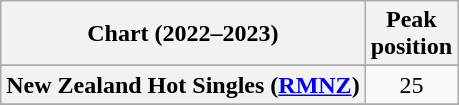<table class="wikitable sortable plainrowheaders" style="text-align:center">
<tr>
<th scope="col">Chart (2022–2023)</th>
<th scope="col">Peak<br>position</th>
</tr>
<tr>
</tr>
<tr>
</tr>
<tr>
<th scope="row">New Zealand Hot Singles (<a href='#'>RMNZ</a>)</th>
<td>25</td>
</tr>
<tr>
</tr>
<tr>
</tr>
<tr>
</tr>
</table>
